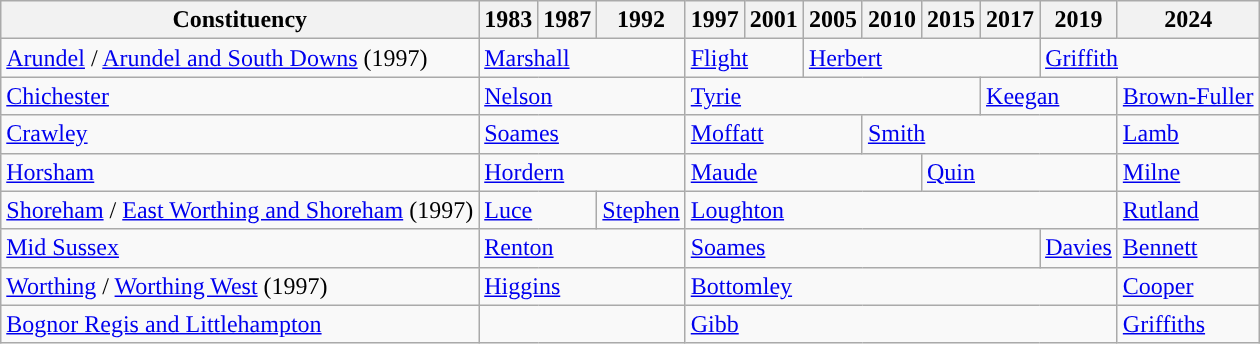<table class="wikitable">
<tr>
<th>Constituency</th>
<th>1983</th>
<th>1987</th>
<th>1992</th>
<th>1997</th>
<th>2001</th>
<th>2005</th>
<th>2010</th>
<th>2015</th>
<th>2017</th>
<th>2019</th>
<th>2024</th>
</tr>
<tr>
<td><a href='#'>Arundel</a> / <a href='#'>Arundel and South Downs</a> (1997)</td>
<td colspan="3"><a href='#'>Marshall</a></td>
<td colspan="2"><a href='#'>Flight</a></td>
<td colspan="4"><a href='#'>Herbert</a></td>
<td colspan="2"><a href='#'>Griffith</a></td>
</tr>
<tr>
<td><a href='#'>Chichester</a></td>
<td colspan="3"><a href='#'>Nelson</a></td>
<td colspan="5"><a href='#'>Tyrie</a></td>
<td colspan="2"><a href='#'>Keegan</a></td>
<td><a href='#'>Brown-Fuller</a></td>
</tr>
<tr>
<td><a href='#'>Crawley</a></td>
<td colspan="3"><a href='#'>Soames</a></td>
<td colspan="3"><a href='#'>Moffatt</a></td>
<td colspan="4"><a href='#'>Smith</a></td>
<td><a href='#'>Lamb</a></td>
</tr>
<tr>
<td><a href='#'>Horsham</a></td>
<td colspan="3"><a href='#'>Hordern</a></td>
<td colspan="4"><a href='#'>Maude</a></td>
<td colspan="3"><a href='#'>Quin</a></td>
<td><a href='#'>Milne</a></td>
</tr>
<tr>
<td><a href='#'>Shoreham</a> / <a href='#'>East Worthing and Shoreham</a> (1997)</td>
<td colspan="2"><a href='#'>Luce</a></td>
<td><a href='#'>Stephen</a></td>
<td colspan="7"><a href='#'>Loughton</a></td>
<td><a href='#'>Rutland</a></td>
</tr>
<tr>
<td><a href='#'>Mid Sussex</a></td>
<td colspan="3"><a href='#'>Renton</a></td>
<td colspan="6"><a href='#'>Soames</a></td>
<td><a href='#'>Davies</a></td>
<td><a href='#'>Bennett</a></td>
</tr>
<tr>
<td><a href='#'>Worthing</a> / <a href='#'>Worthing West</a> (1997)</td>
<td colspan="3"><a href='#'>Higgins</a></td>
<td colspan="7"><a href='#'>Bottomley</a></td>
<td><a href='#'>Cooper</a></td>
</tr>
<tr>
<td><a href='#'>Bognor Regis and Littlehampton</a></td>
<td colspan="3"></td>
<td colspan="7"><a href='#'>Gibb</a></td>
<td><a href='#'>Griffiths</a></td>
</tr>
</table>
